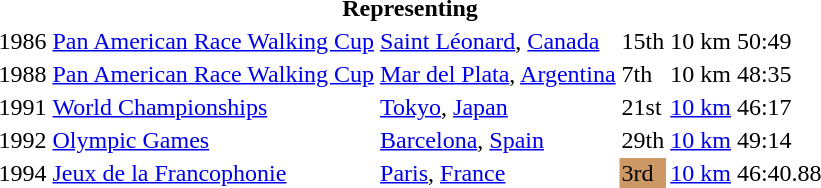<table>
<tr>
<th colspan="6">Representing </th>
</tr>
<tr>
<td>1986</td>
<td><a href='#'>Pan American Race Walking Cup</a></td>
<td><a href='#'>Saint Léonard</a>, <a href='#'>Canada</a></td>
<td>15th</td>
<td>10 km</td>
<td>50:49</td>
</tr>
<tr>
<td>1988</td>
<td><a href='#'>Pan American Race Walking Cup</a></td>
<td><a href='#'>Mar del Plata</a>, <a href='#'>Argentina</a></td>
<td>7th</td>
<td>10 km</td>
<td>48:35</td>
</tr>
<tr>
<td>1991</td>
<td><a href='#'>World Championships</a></td>
<td><a href='#'>Tokyo</a>, <a href='#'>Japan</a></td>
<td>21st</td>
<td><a href='#'>10 km</a></td>
<td>46:17</td>
</tr>
<tr>
<td>1992</td>
<td><a href='#'>Olympic Games</a></td>
<td><a href='#'>Barcelona</a>, <a href='#'>Spain</a></td>
<td>29th</td>
<td><a href='#'>10 km</a></td>
<td>49:14</td>
</tr>
<tr>
<td>1994</td>
<td><a href='#'>Jeux de la Francophonie</a></td>
<td><a href='#'>Paris</a>, <a href='#'>France</a></td>
<td bgcolor="cc9966">3rd</td>
<td><a href='#'>10 km</a></td>
<td>46:40.88</td>
</tr>
</table>
